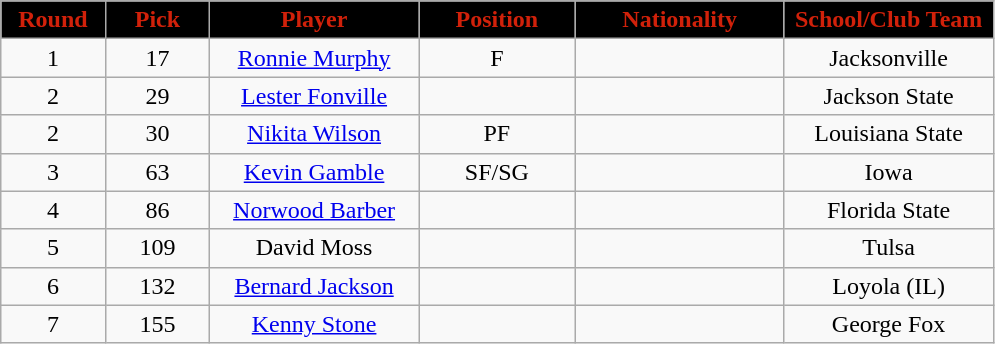<table class="wikitable sortable sortable">
<tr>
<th style="background:#000000; color:#D1210A"  width="10%">Round</th>
<th style="background:#000000; color:#D1210A"  width="10%">Pick</th>
<th style="background:#000000; color:#D1210A"  width="20%">Player</th>
<th style="background:#000000; color:#D1210A"  width="15%">Position</th>
<th style="background:#000000; color:#D1210A"  width="20%">Nationality</th>
<th style="background:#000000; color:#D1210A"  width="20%">School/Club Team</th>
</tr>
<tr style="text-align: center">
<td>1</td>
<td>17</td>
<td><a href='#'>Ronnie Murphy</a></td>
<td>F</td>
<td></td>
<td>Jacksonville</td>
</tr>
<tr style="text-align: center">
<td>2</td>
<td>29</td>
<td><a href='#'>Lester Fonville</a></td>
<td></td>
<td></td>
<td>Jackson State</td>
</tr>
<tr style="text-align: center">
<td>2</td>
<td>30</td>
<td><a href='#'>Nikita Wilson</a></td>
<td>PF</td>
<td></td>
<td>Louisiana State</td>
</tr>
<tr style="text-align: center">
<td>3</td>
<td>63</td>
<td><a href='#'>Kevin Gamble</a></td>
<td>SF/SG</td>
<td></td>
<td>Iowa</td>
</tr>
<tr style="text-align: center">
<td>4</td>
<td>86</td>
<td><a href='#'>Norwood Barber</a></td>
<td></td>
<td></td>
<td>Florida State</td>
</tr>
<tr style="text-align: center">
<td>5</td>
<td>109</td>
<td>David Moss</td>
<td></td>
<td></td>
<td>Tulsa</td>
</tr>
<tr style="text-align: center">
<td>6</td>
<td>132</td>
<td><a href='#'>Bernard Jackson</a></td>
<td></td>
<td></td>
<td>Loyola (IL)</td>
</tr>
<tr style="text-align: center">
<td>7</td>
<td>155</td>
<td><a href='#'>Kenny Stone</a></td>
<td></td>
<td></td>
<td>George Fox</td>
</tr>
</table>
